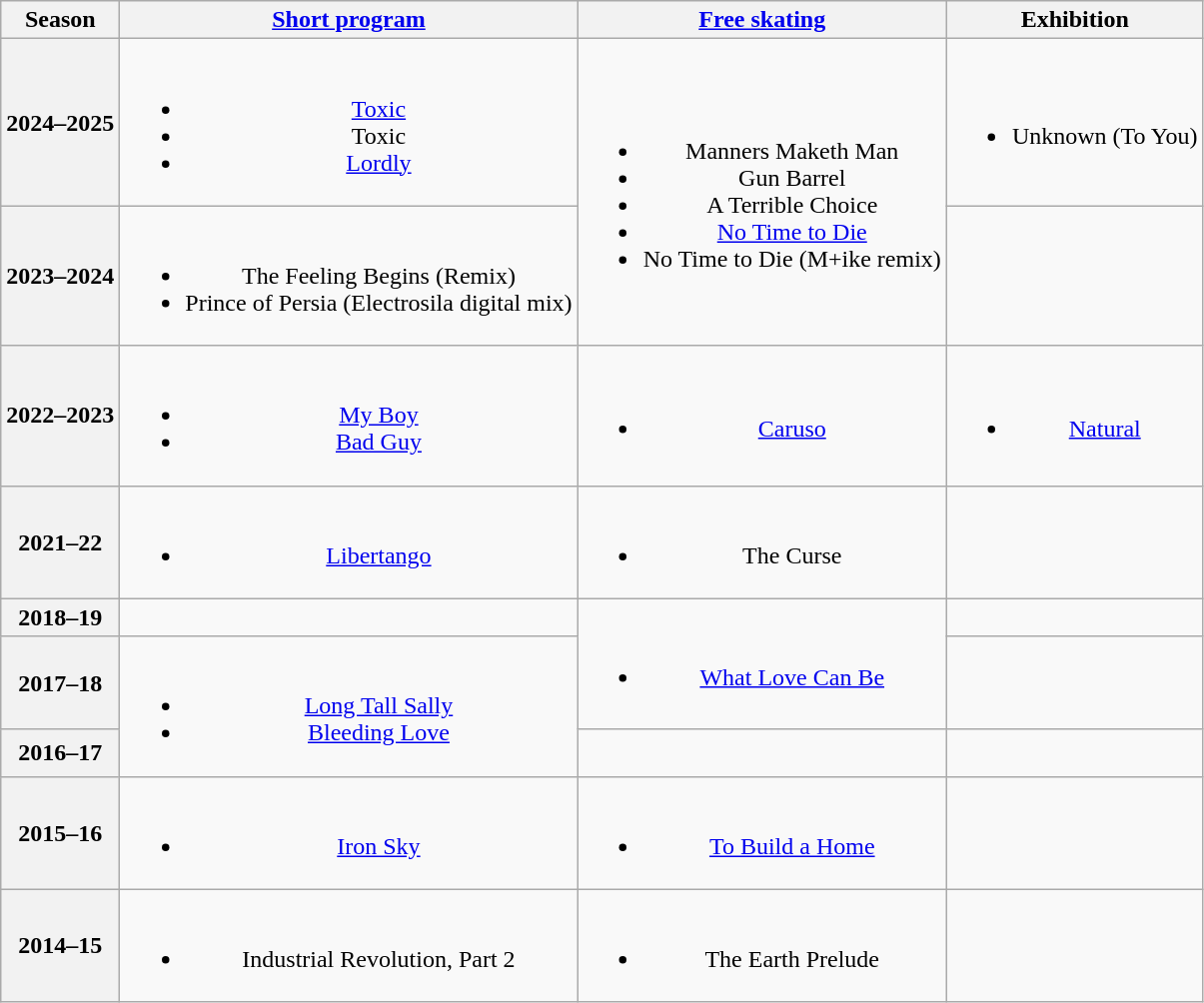<table class="wikitable" style="text-align:center">
<tr>
<th>Season</th>
<th><a href='#'>Short program</a></th>
<th><a href='#'>Free skating</a></th>
<th>Exhibition</th>
</tr>
<tr>
<th>2024–2025<br></th>
<td><br><ul><li><a href='#'>Toxic</a> <br> </li><li>Toxic <br> </li><li><a href='#'>Lordly</a><br></li></ul></td>
<td rowspan=2><br><ul><li>Manners Maketh Man <br> </li><li>Gun Barrel <br> </li><li>A Terrible Choice <br> </li><li><a href='#'>No Time to Die</a> <br> </li><li>No Time to Die (M+ike remix) <br> </li></ul></td>
<td><br><ul><li>Unknown (To You) <br> </li></ul></td>
</tr>
<tr>
<th>2023–2024<br></th>
<td><br><ul><li>The Feeling Begins (Remix) <br> </li><li>Prince of Persia (Electrosila digital mix) <br></li></ul></td>
<td></td>
</tr>
<tr>
<th>2022–2023<br></th>
<td><br><ul><li><a href='#'>My Boy</a></li><li><a href='#'>Bad Guy</a><br></li></ul></td>
<td><br><ul><li><a href='#'>Caruso</a> <br></li></ul></td>
<td><br><ul><li><a href='#'>Natural</a><br></li></ul></td>
</tr>
<tr>
<th>2021–22<br></th>
<td><br><ul><li><a href='#'>Libertango</a><br></li></ul></td>
<td><br><ul><li>The Curse<br></li></ul></td>
<td></td>
</tr>
<tr>
<th>2018–19<br></th>
<td></td>
<td rowspan=2><br><ul><li><a href='#'>What Love Can Be</a> <br></li></ul></td>
<td></td>
</tr>
<tr>
<th>2017–18<br></th>
<td rowspan=2><br><ul><li><a href='#'>Long Tall Sally</a> <br></li><li><a href='#'>Bleeding Love</a> <br></li></ul></td>
<td></td>
</tr>
<tr>
<th>2016–17<br></th>
<td></td>
<td></td>
</tr>
<tr>
<th>2015–16<br></th>
<td><br><ul><li><a href='#'>Iron Sky</a> <br></li></ul></td>
<td><br><ul><li><a href='#'>To Build a Home</a> <br></li></ul></td>
<td></td>
</tr>
<tr>
<th>2014–15<br></th>
<td><br><ul><li>Industrial Revolution, Part 2 <br></li></ul></td>
<td><br><ul><li>The Earth Prelude <br></li></ul></td>
<td></td>
</tr>
</table>
